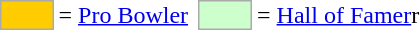<table>
<tr>
<td style="background-color:#FFCC00; border:1px solid #aaaaaa; width:2em;"></td>
<td>= <a href='#'>Pro Bowler</a> </td>
<td></td>
<td style="background-color:#CCFFCC; border:1px solid #aaaaaa; width:2em;"></td>
<td>= <a href='#'>Hall of Famer</a>r</td>
</tr>
</table>
